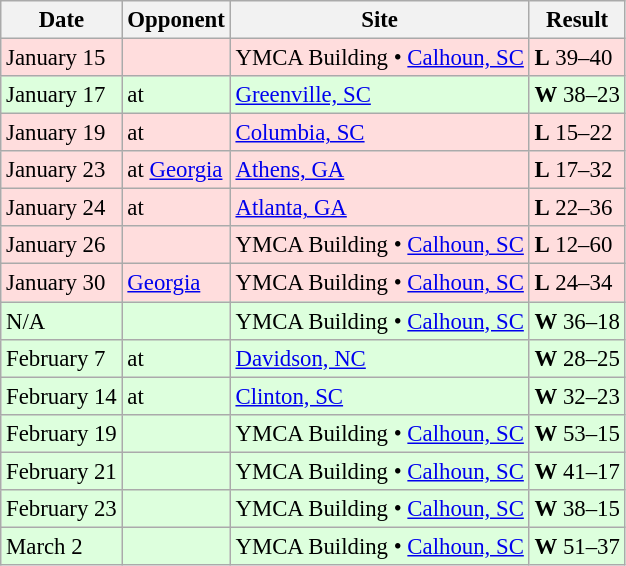<table class="wikitable" style="font-size:95%;">
<tr>
<th>Date</th>
<th>Opponent</th>
<th>Site</th>
<th>Result</th>
</tr>
<tr style="background: #ffdddd;">
<td>January 15</td>
<td></td>
<td>YMCA Building • <a href='#'>Calhoun, SC</a></td>
<td><strong>L</strong> 39–40</td>
</tr>
<tr style="background: #ddffdd;">
<td>January 17</td>
<td>at </td>
<td><a href='#'>Greenville, SC</a></td>
<td><strong>W</strong> 38–23</td>
</tr>
<tr style="background: #ffdddd;">
<td>January 19</td>
<td>at </td>
<td><a href='#'>Columbia, SC</a></td>
<td><strong>L</strong> 15–22</td>
</tr>
<tr style="background: #ffdddd;">
<td>January 23</td>
<td>at <a href='#'>Georgia</a></td>
<td><a href='#'>Athens, GA</a></td>
<td><strong>L</strong> 17–32</td>
</tr>
<tr style="background: #ffdddd;">
<td>January 24</td>
<td>at </td>
<td><a href='#'>Atlanta, GA</a></td>
<td><strong>L</strong> 22–36</td>
</tr>
<tr style="background: #ffdddd;">
<td>January 26</td>
<td></td>
<td>YMCA Building • <a href='#'>Calhoun, SC</a></td>
<td><strong>L</strong> 12–60</td>
</tr>
<tr style="background: #ffdddd;">
<td>January 30</td>
<td><a href='#'>Georgia</a></td>
<td>YMCA Building • <a href='#'>Calhoun, SC</a></td>
<td><strong>L</strong> 24–34</td>
</tr>
<tr style="background: #ddffdd;">
<td>N/A</td>
<td></td>
<td>YMCA Building • <a href='#'>Calhoun, SC</a></td>
<td><strong>W</strong> 36–18</td>
</tr>
<tr style="background: #ddffdd;">
<td>February 7</td>
<td>at </td>
<td><a href='#'>Davidson, NC</a></td>
<td><strong>W</strong> 28–25</td>
</tr>
<tr style="background: #ddffdd;">
<td>February 14</td>
<td>at </td>
<td><a href='#'>Clinton, SC</a></td>
<td><strong>W</strong> 32–23</td>
</tr>
<tr style="background: #ddffdd;">
<td>February 19</td>
<td></td>
<td>YMCA Building • <a href='#'>Calhoun, SC</a></td>
<td><strong>W</strong> 53–15</td>
</tr>
<tr style="background: #ddffdd;">
<td>February 21</td>
<td></td>
<td>YMCA Building • <a href='#'>Calhoun, SC</a></td>
<td><strong>W</strong> 41–17</td>
</tr>
<tr style="background: #ddffdd;">
<td>February 23</td>
<td></td>
<td>YMCA Building • <a href='#'>Calhoun, SC</a></td>
<td><strong>W</strong> 38–15</td>
</tr>
<tr style="background: #ddffdd;">
<td>March 2</td>
<td></td>
<td>YMCA Building • <a href='#'>Calhoun, SC</a></td>
<td><strong>W</strong> 51–37</td>
</tr>
</table>
